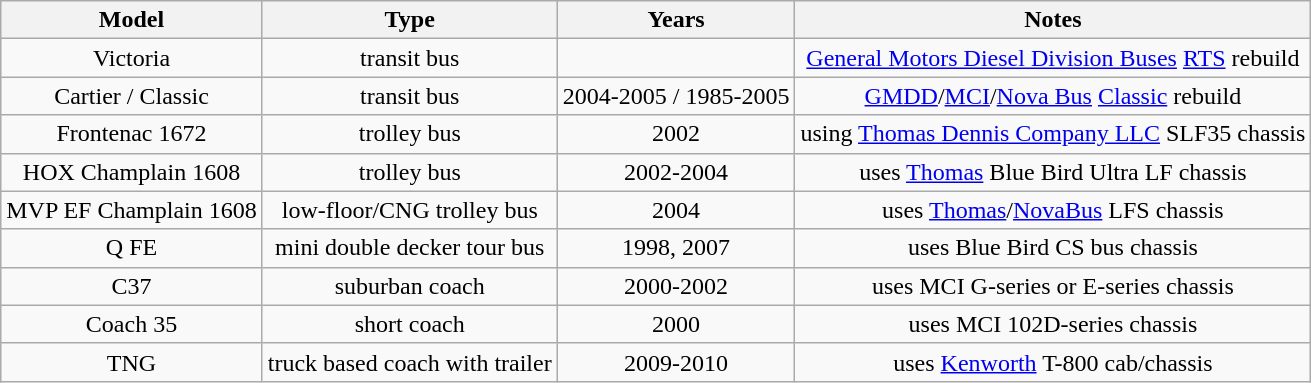<table class="wikitable" style="text-align: center;">
<tr>
<th>Model</th>
<th>Type</th>
<th>Years</th>
<th>Notes</th>
</tr>
<tr>
<td>Victoria</td>
<td>transit bus</td>
<td></td>
<td><a href='#'>General Motors Diesel Division Buses</a> <a href='#'>RTS</a> rebuild</td>
</tr>
<tr>
<td>Cartier / Classic</td>
<td>transit bus</td>
<td>2004-2005 / 1985-2005</td>
<td><a href='#'>GMDD</a>/<a href='#'>MCI</a>/<a href='#'>Nova Bus</a> <a href='#'>Classic</a> rebuild</td>
</tr>
<tr>
<td>Frontenac 1672</td>
<td>trolley bus</td>
<td>2002</td>
<td>using <a href='#'>Thomas Dennis Company LLC</a> SLF35 chassis</td>
</tr>
<tr>
<td>HOX Champlain 1608</td>
<td>trolley bus</td>
<td>2002-2004</td>
<td>uses <a href='#'>Thomas</a> Blue Bird Ultra LF chassis</td>
</tr>
<tr>
<td>MVP EF Champlain 1608</td>
<td>low-floor/CNG trolley bus</td>
<td>2004</td>
<td>uses <a href='#'>Thomas</a>/<a href='#'>NovaBus</a> LFS chassis</td>
</tr>
<tr>
<td>Q FE</td>
<td>mini double decker tour bus</td>
<td>1998, 2007</td>
<td>uses Blue Bird CS bus chassis</td>
</tr>
<tr>
<td>C37</td>
<td>suburban coach</td>
<td>2000-2002</td>
<td>uses MCI G-series or E-series chassis</td>
</tr>
<tr>
<td>Coach 35</td>
<td>short coach</td>
<td>2000</td>
<td>uses MCI 102D-series chassis</td>
</tr>
<tr>
<td>TNG</td>
<td>truck based coach with trailer</td>
<td>2009-2010</td>
<td>uses <a href='#'>Kenworth</a> T-800 cab/chassis</td>
</tr>
</table>
